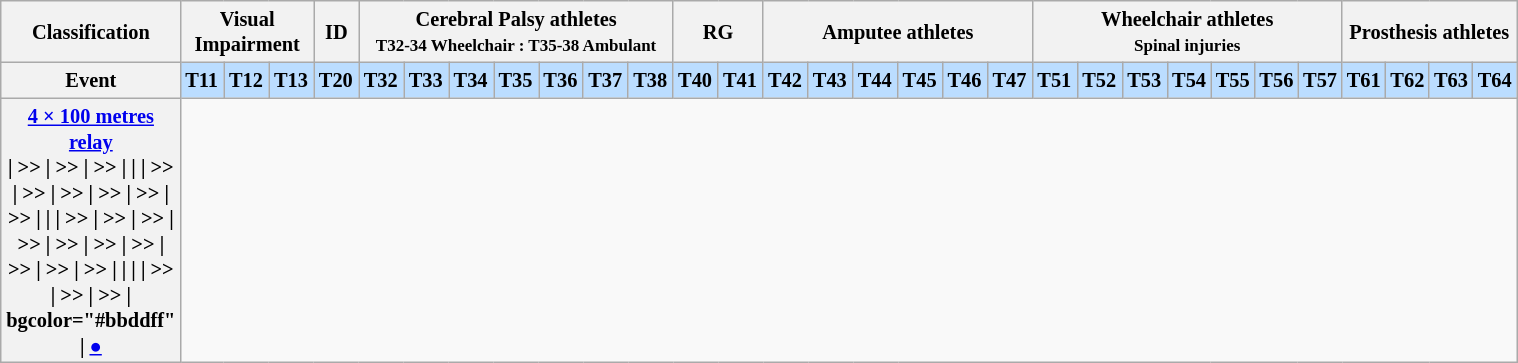<table class="wikitable" style="margin:0.5em auto; font-size:85%; line-height:1.25em;width:80%;">
<tr>
<th style="width:12%;">Classification</th>
<th colspan="3">Visual Impairment</th>
<th>ID</th>
<th colspan="7">Cerebral Palsy athletes<br><small>T32-34 Wheelchair : T35-38 Ambulant</small></th>
<th colspan="2">RG</th>
<th colspan="6">Amputee athletes</th>
<th colspan="7">Wheelchair athletes<br><small>Spinal injuries</small></th>
<th colspan="4">Prosthesis athletes</th>
</tr>
<tr>
<th>Event</th>
<td style="width:4%;" bgcolor="#bbddff"><strong>T11</strong></td>
<td style="width:4%;" bgcolor="#bbddff"><strong>T12</strong></td>
<td style="width:4%;" bgcolor="#bbddff"><strong>T13</strong></td>
<td style="width:4%;" bgcolor="#bbddff"><strong>T20</strong></td>
<td style="width:4%;" bgcolor="#bbddff"><strong>T32</strong></td>
<td style="width:4%;" bgcolor="#bbddff"><strong>T33</strong></td>
<td style="width:4%;" bgcolor="#bbddff"><strong>T34</strong></td>
<td style="width:4%;" bgcolor="#bbddff"><strong>T35</strong></td>
<td style="width:4%;" bgcolor="#bbddff"><strong>T36</strong></td>
<td style="width:4%;" bgcolor="#bbddff"><strong>T37</strong></td>
<td style="width:4%;" bgcolor="#bbddff"><strong>T38</strong></td>
<td style="width:4%;" bgcolor="#bbddff"><strong>T40</strong></td>
<td style="width:4%;" bgcolor="#bbddff"><strong>T41</strong></td>
<td style="width:4%;" bgcolor="#bbddff"><strong>T42</strong></td>
<td style="width:4%;" bgcolor="#bbddff"><strong>T43</strong></td>
<td style="width:4%;" bgcolor="#bbddff"><strong>T44</strong></td>
<td style="width:4%;" bgcolor="#bbddff"><strong>T45</strong></td>
<td style="width:4%;" bgcolor="#bbddff"><strong>T46</strong></td>
<td style="width:4%;" bgcolor="#bbddff"><strong>T47</strong></td>
<td style="width:4%;" bgcolor="#bbddff"><strong>T51</strong></td>
<td style="width:4%;" bgcolor="#bbddff"><strong>T52</strong></td>
<td style="width:4%;" bgcolor="#bbddff"><strong>T53</strong></td>
<td style="width:4%;" bgcolor="#bbddff"><strong>T54</strong></td>
<td style="width:4%;" bgcolor="#bbddff"><strong>T55</strong></td>
<td style="width:4%;" bgcolor="#bbddff"><strong>T56</strong></td>
<td style="width:4%;" bgcolor="#bbddff"><strong>T57</strong></td>
<td style="width:4%;" bgcolor="#bbddff"><strong>T61</strong></td>
<td style="width:4%;" bgcolor="#bbddff"><strong>T62</strong></td>
<td style="width:4%;" bgcolor="#bbddff"><strong>T63</strong></td>
<td style="width:4%;" bgcolor="#bbddff"><strong>T64</strong></td>
</tr>
<tr align="center">
<th align="left"><a href='#'>4 × 100 metres relay</a><br>| >>
| >>
| >>
|
|
| >>
| >>
| >>
| >>
| >>
| >>
|
|
| >>
| >>
| >>
| >>
| >>
| >>
| >>
| >>
| >>
| >>
|
|
|
| >>
| >>
| >>
| bgcolor="#bbddff" | <a href='#'>●</a></th>
</tr>
</table>
